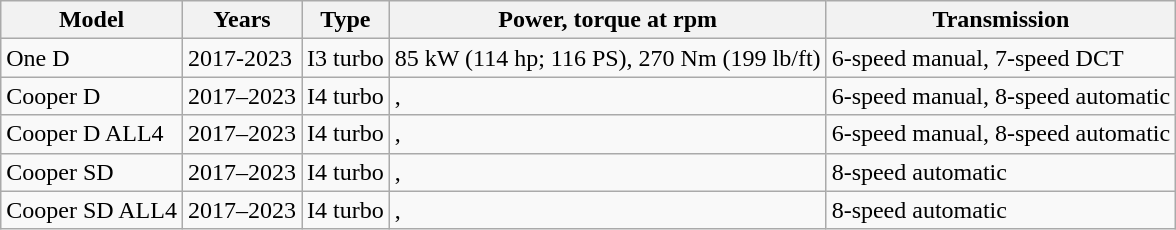<table class="wikitable sortable collapsible">
<tr>
<th>Model</th>
<th>Years</th>
<th>Type</th>
<th>Power, torque at rpm</th>
<th>Transmission</th>
</tr>
<tr>
<td>One D</td>
<td>2017-2023</td>
<td> I3 turbo</td>
<td>85 kW (114 hp; 116 PS), 270 Nm (199 lb/ft)</td>
<td>6-speed manual, 7-speed DCT</td>
</tr>
<tr>
<td>Cooper D</td>
<td>2017–2023</td>
<td> I4 turbo</td>
<td>, </td>
<td>6-speed manual, 8-speed automatic</td>
</tr>
<tr>
<td>Cooper D ALL4</td>
<td>2017–2023</td>
<td> I4 turbo</td>
<td>, </td>
<td>6-speed manual, 8-speed automatic</td>
</tr>
<tr>
<td>Cooper SD</td>
<td>2017–2023</td>
<td> I4 turbo</td>
<td>, </td>
<td>8-speed automatic</td>
</tr>
<tr>
<td>Cooper SD ALL4</td>
<td>2017–2023</td>
<td> I4 turbo</td>
<td>, </td>
<td>8-speed automatic</td>
</tr>
</table>
